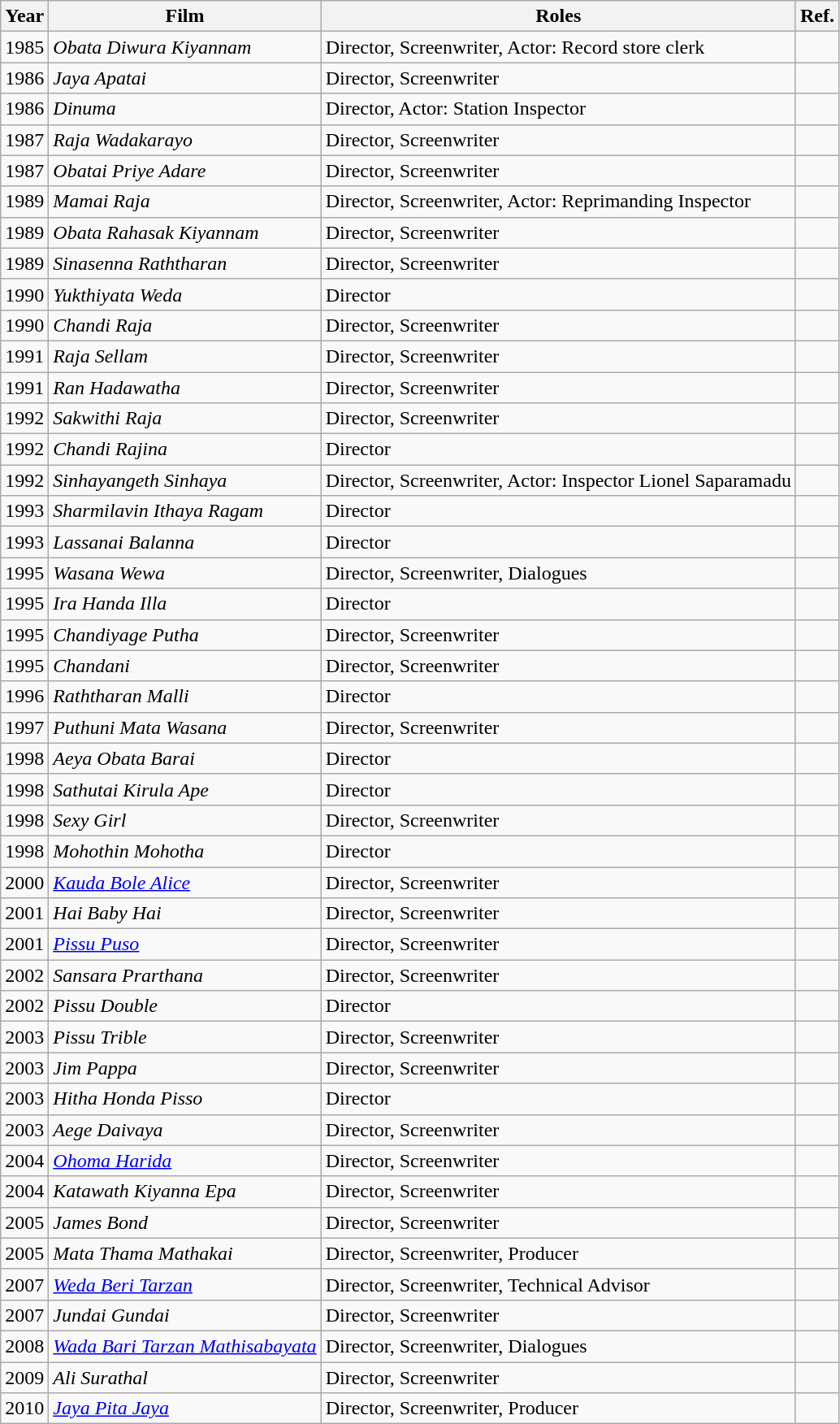<table class="wikitable">
<tr>
<th>Year</th>
<th>Film</th>
<th>Roles</th>
<th>Ref.</th>
</tr>
<tr>
<td>1985</td>
<td><em>Obata Diwura Kiyannam</em></td>
<td>Director, Screenwriter, Actor: Record store clerk</td>
<td></td>
</tr>
<tr>
<td>1986</td>
<td><em>Jaya Apatai</em></td>
<td>Director, Screenwriter</td>
<td></td>
</tr>
<tr>
<td>1986</td>
<td><em>Dinuma</em></td>
<td>Director, Actor: Station Inspector</td>
<td></td>
</tr>
<tr>
<td>1987</td>
<td><em>Raja Wadakarayo</em></td>
<td>Director, Screenwriter</td>
<td></td>
</tr>
<tr>
<td>1987</td>
<td><em>Obatai Priye Adare</em></td>
<td>Director, Screenwriter</td>
<td></td>
</tr>
<tr>
<td>1989</td>
<td><em>Mamai Raja</em></td>
<td>Director, Screenwriter, Actor: Reprimanding Inspector</td>
<td></td>
</tr>
<tr>
<td>1989</td>
<td><em>Obata Rahasak Kiyannam</em></td>
<td>Director, Screenwriter</td>
<td></td>
</tr>
<tr>
<td>1989</td>
<td><em>Sinasenna Raththaran</em></td>
<td>Director, Screenwriter</td>
<td></td>
</tr>
<tr>
<td>1990</td>
<td><em>Yukthiyata Weda</em></td>
<td>Director</td>
<td></td>
</tr>
<tr>
<td>1990</td>
<td><em>Chandi Raja</em></td>
<td>Director, Screenwriter</td>
<td></td>
</tr>
<tr>
<td>1991</td>
<td><em>Raja Sellam</em></td>
<td>Director, Screenwriter</td>
<td></td>
</tr>
<tr>
<td>1991</td>
<td><em>Ran Hadawatha</em></td>
<td>Director, Screenwriter</td>
<td></td>
</tr>
<tr>
<td>1992</td>
<td><em>Sakwithi Raja</em></td>
<td>Director, Screenwriter</td>
<td></td>
</tr>
<tr>
<td>1992</td>
<td><em>Chandi Rajina</em></td>
<td>Director</td>
<td></td>
</tr>
<tr>
<td>1992</td>
<td><em>Sinhayangeth Sinhaya</em></td>
<td>Director, Screenwriter, Actor: Inspector Lionel Saparamadu</td>
<td></td>
</tr>
<tr>
<td>1993</td>
<td><em>Sharmilavin Ithaya Ragam</em></td>
<td>Director</td>
<td></td>
</tr>
<tr>
<td>1993</td>
<td><em>Lassanai Balanna</em></td>
<td>Director</td>
<td></td>
</tr>
<tr>
<td>1995</td>
<td><em>Wasana Wewa</em></td>
<td>Director, Screenwriter, Dialogues</td>
<td></td>
</tr>
<tr>
<td>1995</td>
<td><em>Ira Handa Illa</em></td>
<td>Director</td>
<td></td>
</tr>
<tr>
<td>1995</td>
<td><em>Chandiyage Putha</em></td>
<td>Director, Screenwriter</td>
<td></td>
</tr>
<tr>
<td>1995</td>
<td><em>Chandani</em></td>
<td>Director, Screenwriter</td>
<td></td>
</tr>
<tr>
<td>1996</td>
<td><em>Raththaran Malli</em></td>
<td>Director</td>
<td></td>
</tr>
<tr>
<td>1997</td>
<td><em>Puthuni Mata Wasana</em></td>
<td>Director, Screenwriter</td>
<td></td>
</tr>
<tr>
<td>1998</td>
<td><em>Aeya Obata Barai</em></td>
<td>Director</td>
<td></td>
</tr>
<tr>
<td>1998</td>
<td><em>Sathutai Kirula Ape</em></td>
<td>Director</td>
<td></td>
</tr>
<tr>
<td>1998</td>
<td><em>Sexy Girl</em></td>
<td>Director, Screenwriter</td>
<td></td>
</tr>
<tr>
<td>1998</td>
<td><em>Mohothin Mohotha</em></td>
<td>Director</td>
<td></td>
</tr>
<tr>
<td>2000</td>
<td><em><a href='#'>Kauda Bole Alice</a></em></td>
<td>Director, Screenwriter</td>
<td></td>
</tr>
<tr>
<td>2001</td>
<td><em>Hai Baby Hai</em></td>
<td>Director, Screenwriter</td>
<td></td>
</tr>
<tr>
<td>2001</td>
<td><em><a href='#'>Pissu Puso</a></em></td>
<td>Director, Screenwriter</td>
<td></td>
</tr>
<tr>
<td>2002</td>
<td><em>Sansara Prarthana</em></td>
<td>Director, Screenwriter</td>
<td></td>
</tr>
<tr>
<td>2002</td>
<td><em>Pissu Double</em></td>
<td>Director</td>
<td></td>
</tr>
<tr>
<td>2003</td>
<td><em>Pissu Trible</em></td>
<td>Director, Screenwriter</td>
<td></td>
</tr>
<tr>
<td>2003</td>
<td><em>Jim Pappa</em></td>
<td>Director, Screenwriter</td>
<td></td>
</tr>
<tr>
<td>2003</td>
<td><em>Hitha Honda Pisso</em></td>
<td>Director</td>
<td></td>
</tr>
<tr>
<td>2003</td>
<td><em>Aege Daivaya</em></td>
<td>Director, Screenwriter</td>
<td></td>
</tr>
<tr>
<td>2004</td>
<td><em><a href='#'>Ohoma Harida</a></em></td>
<td>Director, Screenwriter</td>
<td></td>
</tr>
<tr>
<td>2004</td>
<td><em>Katawath Kiyanna Epa</em></td>
<td>Director, Screenwriter</td>
<td></td>
</tr>
<tr>
<td>2005</td>
<td><em>James Bond</em></td>
<td>Director, Screenwriter</td>
<td></td>
</tr>
<tr>
<td>2005</td>
<td><em>Mata Thama Mathakai</em></td>
<td>Director, Screenwriter, Producer</td>
<td></td>
</tr>
<tr>
<td>2007</td>
<td><em><a href='#'>Weda Beri Tarzan</a></em></td>
<td>Director, Screenwriter, Technical Advisor</td>
<td></td>
</tr>
<tr>
<td>2007</td>
<td><em>Jundai Gundai</em></td>
<td>Director, Screenwriter</td>
<td></td>
</tr>
<tr>
<td>2008</td>
<td><em><a href='#'>Wada Bari Tarzan Mathisabayata</a></em></td>
<td>Director, Screenwriter, Dialogues</td>
<td></td>
</tr>
<tr>
<td>2009</td>
<td><em>Ali Surathal</em></td>
<td>Director, Screenwriter</td>
<td></td>
</tr>
<tr>
<td>2010</td>
<td><em><a href='#'>Jaya Pita Jaya</a></em></td>
<td>Director, Screenwriter, Producer</td>
<td></td>
</tr>
</table>
